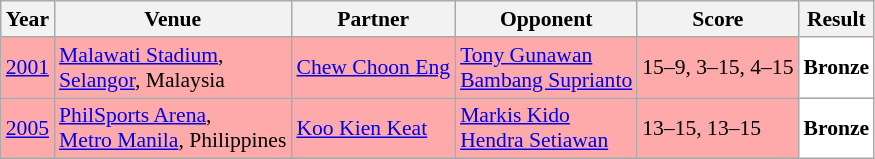<table class="sortable wikitable" style="font-size: 90%;">
<tr>
<th>Year</th>
<th>Venue</th>
<th>Partner</th>
<th>Opponent</th>
<th>Score</th>
<th>Result</th>
</tr>
<tr style="background:#FFAAAA">
<td align="center"><a href='#'>2001</a></td>
<td align="left"><a href='#'>Malawati Stadium</a>,<br><a href='#'>Selangor</a>, Malaysia</td>
<td align="left"> <a href='#'>Chew Choon Eng</a></td>
<td align="left"> <a href='#'>Tony Gunawan</a><br> <a href='#'>Bambang Suprianto</a></td>
<td align="left">15–9, 3–15, 4–15</td>
<td style="text-align:left; background:white"> <strong>Bronze</strong></td>
</tr>
<tr style="background:#FFAAAA">
<td align="center"><a href='#'>2005</a></td>
<td align="left"><a href='#'>PhilSports Arena</a>,<br><a href='#'>Metro Manila</a>, Philippines</td>
<td align="left"> <a href='#'>Koo Kien Keat</a></td>
<td align="left"> <a href='#'>Markis Kido</a><br> <a href='#'>Hendra Setiawan</a></td>
<td align="left">13–15, 13–15</td>
<td style="text-align:left; background:white"> <strong>Bronze</strong></td>
</tr>
</table>
